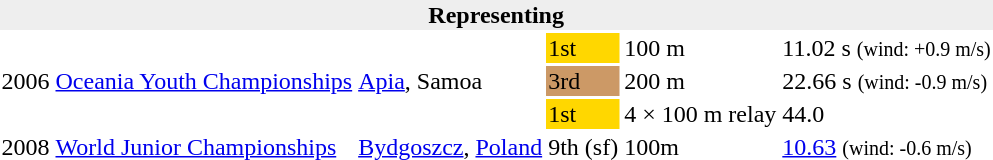<table>
<tr>
<th bgcolor="#eeeeee" colspan="6">Representing </th>
</tr>
<tr>
<td rowspan=3>2006</td>
<td rowspan=3><a href='#'>Oceania Youth Championships</a></td>
<td rowspan=3><a href='#'>Apia</a>, Samoa</td>
<td bgcolor=gold>1st</td>
<td>100 m</td>
<td>11.02 s <small>(wind: +0.9 m/s)</small></td>
</tr>
<tr>
<td bgcolor=cc9966>3rd</td>
<td>200 m</td>
<td>22.66 s <small>(wind: -0.9 m/s)</small></td>
</tr>
<tr>
<td bgcolor=gold>1st</td>
<td>4 × 100 m relay</td>
<td>44.0</td>
</tr>
<tr>
<td>2008</td>
<td><a href='#'>World Junior Championships</a></td>
<td><a href='#'>Bydgoszcz</a>, <a href='#'>Poland</a></td>
<td>9th (sf)</td>
<td>100m</td>
<td><a href='#'>10.63</a> <small>(wind: -0.6 m/s)</small></td>
</tr>
</table>
